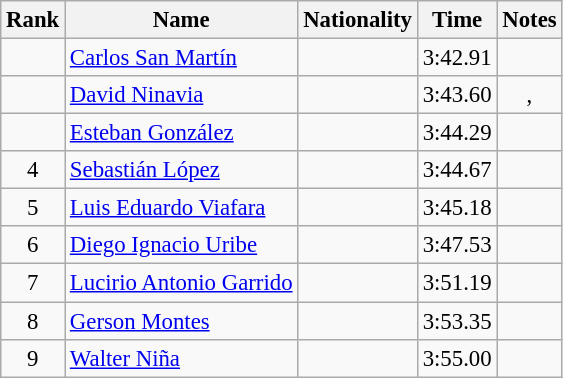<table class="wikitable sortable" style="text-align:center;font-size:95%">
<tr>
<th>Rank</th>
<th>Name</th>
<th>Nationality</th>
<th>Time</th>
<th>Notes</th>
</tr>
<tr>
<td></td>
<td align=left><a href='#'>Carlos San Martín</a></td>
<td align=left></td>
<td>3:42.91</td>
<td><strong></strong></td>
</tr>
<tr>
<td></td>
<td align=left><a href='#'>David Ninavia</a></td>
<td align=left></td>
<td>3:43.60</td>
<td><strong></strong>,  </td>
</tr>
<tr>
<td></td>
<td align=left><a href='#'>Esteban González</a></td>
<td align=left></td>
<td>3:44.29</td>
<td></td>
</tr>
<tr>
<td>4</td>
<td align=left><a href='#'>Sebastián López</a></td>
<td align=left></td>
<td>3:44.67</td>
<td></td>
</tr>
<tr>
<td>5</td>
<td align=left><a href='#'>Luis Eduardo Viafara</a></td>
<td align=left></td>
<td>3:45.18</td>
<td></td>
</tr>
<tr>
<td>6</td>
<td align=left><a href='#'>Diego Ignacio Uribe</a></td>
<td align=left></td>
<td>3:47.53</td>
<td></td>
</tr>
<tr>
<td>7</td>
<td align=left><a href='#'>Lucirio Antonio Garrido</a></td>
<td align=left></td>
<td>3:51.19</td>
<td></td>
</tr>
<tr>
<td>8</td>
<td align=left><a href='#'>Gerson Montes</a></td>
<td align=left></td>
<td>3:53.35</td>
<td></td>
</tr>
<tr>
<td>9</td>
<td align=left><a href='#'>Walter Niña</a></td>
<td align=left></td>
<td>3:55.00</td>
<td></td>
</tr>
</table>
